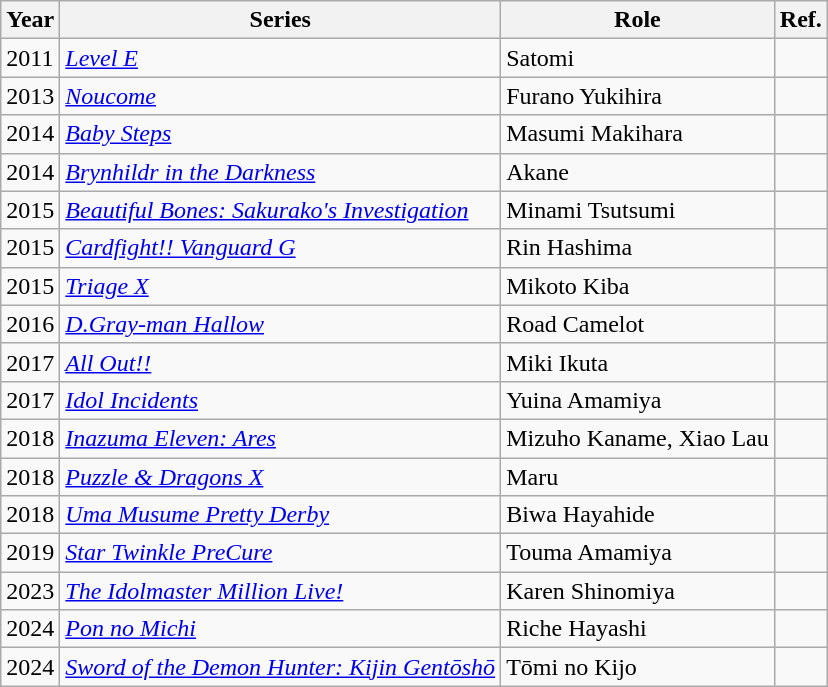<table class="wikitable sortable plainrowheaders">
<tr>
<th scope="col">Year</th>
<th scope="col">Series</th>
<th scope="col">Role</th>
<th scope="col" class="unsortable">Ref.</th>
</tr>
<tr>
<td>2011</td>
<td><em><a href='#'>Level E</a></em></td>
<td>Satomi</td>
<td></td>
</tr>
<tr>
<td>2013</td>
<td><em><a href='#'>Noucome</a></em></td>
<td>Furano Yukihira</td>
<td></td>
</tr>
<tr>
<td>2014</td>
<td><em><a href='#'>Baby Steps</a></em></td>
<td>Masumi Makihara</td>
<td></td>
</tr>
<tr>
<td>2014</td>
<td><em><a href='#'>Brynhildr in the Darkness</a></em></td>
<td>Akane</td>
<td></td>
</tr>
<tr>
<td>2015</td>
<td><em><a href='#'>Beautiful Bones: Sakurako's Investigation</a></em></td>
<td>Minami Tsutsumi</td>
<td></td>
</tr>
<tr>
<td>2015</td>
<td><em><a href='#'>Cardfight!! Vanguard G</a></em></td>
<td>Rin Hashima</td>
<td></td>
</tr>
<tr>
<td>2015</td>
<td><em><a href='#'>Triage X</a></em></td>
<td>Mikoto Kiba</td>
<td></td>
</tr>
<tr>
<td>2016</td>
<td><em><a href='#'>D.Gray-man Hallow</a></em></td>
<td>Road Camelot</td>
<td></td>
</tr>
<tr>
<td>2017</td>
<td><em><a href='#'>All Out!!</a></em></td>
<td>Miki Ikuta</td>
<td></td>
</tr>
<tr>
<td>2017</td>
<td><em><a href='#'>Idol Incidents</a></em></td>
<td>Yuina Amamiya</td>
<td></td>
</tr>
<tr>
<td>2018</td>
<td><em><a href='#'>Inazuma Eleven: Ares</a></em></td>
<td>Mizuho Kaname, Xiao Lau</td>
<td></td>
</tr>
<tr>
<td>2018</td>
<td><em><a href='#'>Puzzle & Dragons X</a></em></td>
<td>Maru</td>
<td></td>
</tr>
<tr>
<td>2018</td>
<td><em><a href='#'>Uma Musume Pretty Derby</a></em></td>
<td>Biwa Hayahide</td>
<td></td>
</tr>
<tr>
<td>2019</td>
<td><em><a href='#'>Star Twinkle PreCure</a></em></td>
<td>Touma Amamiya</td>
<td></td>
</tr>
<tr>
<td>2023</td>
<td><em><a href='#'>The Idolmaster Million Live!</a></em></td>
<td>Karen Shinomiya</td>
<td></td>
</tr>
<tr>
<td>2024</td>
<td><em><a href='#'>Pon no Michi</a></em></td>
<td>Riche Hayashi</td>
<td></td>
</tr>
<tr>
<td>2024</td>
<td><em><a href='#'>Sword of the Demon Hunter: Kijin Gentōshō</a></em></td>
<td>Tōmi no Kijo</td>
<td></td>
</tr>
</table>
